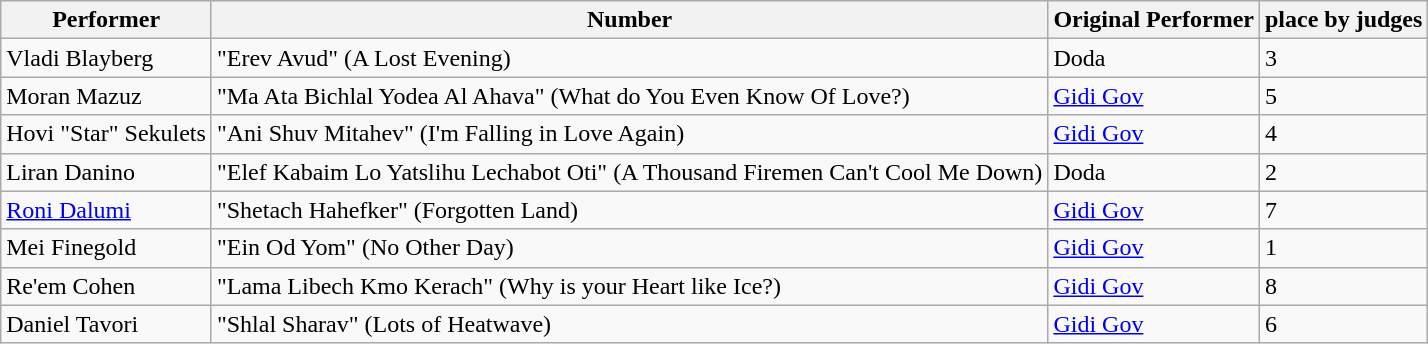<table class="wikitable">
<tr>
<th>Performer</th>
<th>Number</th>
<th>Original Performer</th>
<th>place by judges</th>
</tr>
<tr>
<td>Vladi Blayberg</td>
<td>"Erev Avud" (A Lost Evening)</td>
<td>Doda</td>
<td>3</td>
</tr>
<tr>
<td>Moran Mazuz</td>
<td>"Ma Ata Bichlal Yodea Al Ahava" (What do You Even Know Of Love?)</td>
<td><a href='#'>Gidi Gov</a></td>
<td>5</td>
</tr>
<tr>
<td>Hovi "Star" Sekulets</td>
<td>"Ani Shuv Mitahev" (I'm Falling in Love Again)</td>
<td><a href='#'>Gidi Gov</a></td>
<td>4</td>
</tr>
<tr>
<td>Liran Danino</td>
<td>"Elef Kabaim Lo Yatslihu Lechabot Oti" (A Thousand Firemen Can't Cool Me Down)</td>
<td>Doda</td>
<td>2</td>
</tr>
<tr>
<td><a href='#'>Roni Dalumi</a></td>
<td>"Shetach Hahefker" (Forgotten Land)</td>
<td><a href='#'>Gidi Gov</a></td>
<td>7</td>
</tr>
<tr>
<td>Mei Finegold</td>
<td>"Ein Od Yom" (No Other Day)</td>
<td><a href='#'>Gidi Gov</a></td>
<td>1</td>
</tr>
<tr>
<td>Re'em Cohen</td>
<td>"Lama Libech Kmo Kerach" (Why is your Heart like Ice?)</td>
<td><a href='#'>Gidi Gov</a></td>
<td>8</td>
</tr>
<tr>
<td>Daniel Tavori</td>
<td>"Shlal Sharav" (Lots of Heatwave)</td>
<td><a href='#'>Gidi Gov</a></td>
<td>6</td>
</tr>
</table>
